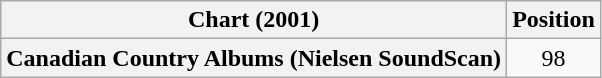<table class="wikitable plainrowheaders style="text-align:center">
<tr>
<th scope="col">Chart (2001)</th>
<th scope="col">Position</th>
</tr>
<tr>
<th scope="row">Canadian Country Albums (Nielsen SoundScan)</th>
<td align="center">98</td>
</tr>
</table>
